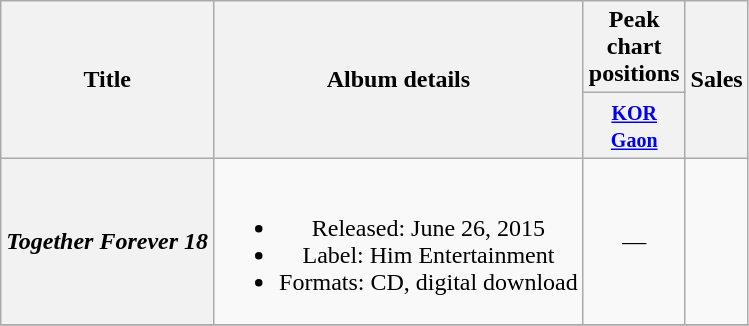<table class="wikitable plainrowheaders" style="text-align:center;">
<tr>
<th scope="col" rowspan="2">Title</th>
<th scope="col" rowspan="2">Album details</th>
<th scope="col" colspan="1">Peak chart positions</th>
<th scope="col" rowspan="2">Sales</th>
</tr>
<tr>
<th style="width:3em;"><small><a href='#'>KOR<br>Gaon</a></small><br></th>
</tr>
<tr>
<th scope="row"><em>Together Forever 18</em></th>
<td><br><ul><li>Released: June 26, 2015 </li><li>Label: Him Entertainment</li><li>Formats: CD, digital download</li></ul></td>
<td>—</td>
<td></td>
</tr>
<tr>
</tr>
</table>
